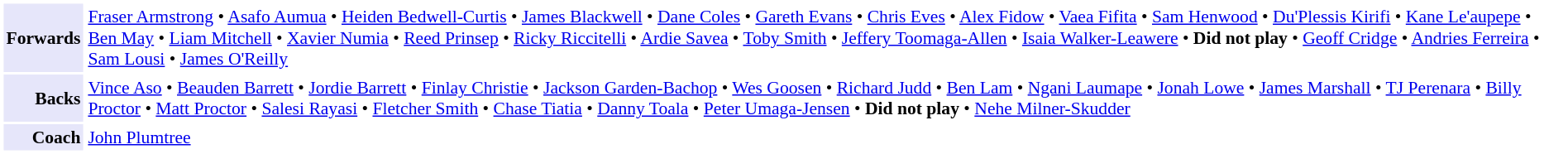<table cellpadding="2" style="border: 1px solid white; font-size:90%;">
<tr>
<td style="text-align:right;" bgcolor="lavender"><strong>Forwards</strong></td>
<td style="text-align:left;"><a href='#'>Fraser Armstrong</a> • <a href='#'>Asafo Aumua</a> • <a href='#'>Heiden Bedwell-Curtis</a> • <a href='#'>James Blackwell</a> • <a href='#'>Dane Coles</a> • <a href='#'>Gareth Evans</a> • <a href='#'>Chris Eves</a> • <a href='#'>Alex Fidow</a> • <a href='#'>Vaea Fifita</a> • <a href='#'>Sam Henwood</a> • <a href='#'>Du'Plessis Kirifi</a> • <a href='#'>Kane Le'aupepe</a> • <a href='#'>Ben May</a> • <a href='#'>Liam Mitchell</a> • <a href='#'>Xavier Numia</a> • <a href='#'>Reed Prinsep</a> • <a href='#'>Ricky Riccitelli</a> • <a href='#'>Ardie Savea</a> • <a href='#'>Toby Smith</a> • <a href='#'>Jeffery Toomaga-Allen</a> • <a href='#'>Isaia Walker-Leawere</a> • <strong>Did not play</strong> • <a href='#'>Geoff Cridge</a> • <a href='#'>Andries Ferreira</a> • <a href='#'>Sam Lousi</a> • <a href='#'>James O'Reilly</a></td>
</tr>
<tr>
<td style="text-align:right;" bgcolor="lavender"><strong>Backs</strong></td>
<td style="text-align:left;"><a href='#'>Vince Aso</a> • <a href='#'>Beauden Barrett</a> • <a href='#'>Jordie Barrett</a> • <a href='#'>Finlay Christie</a> • <a href='#'>Jackson Garden-Bachop</a> • <a href='#'>Wes Goosen</a> • <a href='#'>Richard Judd</a> • <a href='#'>Ben Lam</a> • <a href='#'>Ngani Laumape</a> • <a href='#'>Jonah Lowe</a> • <a href='#'>James Marshall</a> • <a href='#'>TJ Perenara</a> • <a href='#'>Billy Proctor</a> • <a href='#'>Matt Proctor</a> • <a href='#'>Salesi Rayasi</a> • <a href='#'>Fletcher Smith</a> • <a href='#'>Chase Tiatia</a> • <a href='#'>Danny Toala</a> • <a href='#'>Peter Umaga-Jensen</a> • <strong>Did not play</strong> • <a href='#'>Nehe Milner-Skudder</a></td>
</tr>
<tr>
<td style="text-align:right;" bgcolor="lavender"><strong>Coach</strong></td>
<td style="text-align:left;"><a href='#'>John Plumtree</a></td>
</tr>
</table>
